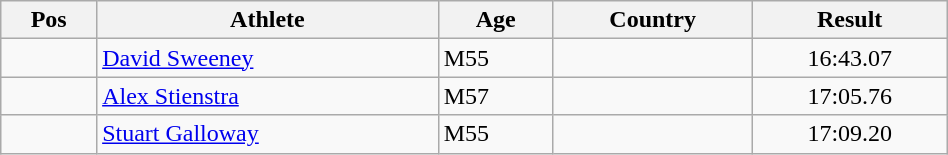<table class="wikitable"  style="text-align:center; width:50%;">
<tr>
<th>Pos</th>
<th>Athlete</th>
<th>Age</th>
<th>Country</th>
<th>Result</th>
</tr>
<tr>
<td align=center></td>
<td align=left><a href='#'>David Sweeney</a></td>
<td align=left>M55</td>
<td align=left></td>
<td>16:43.07</td>
</tr>
<tr>
<td align=center></td>
<td align=left><a href='#'>Alex Stienstra</a></td>
<td align=left>M57</td>
<td align=left></td>
<td>17:05.76</td>
</tr>
<tr>
<td align=center></td>
<td align=left><a href='#'>Stuart Galloway</a></td>
<td align=left>M55</td>
<td align=left></td>
<td>17:09.20</td>
</tr>
</table>
